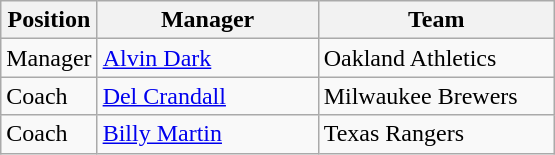<table class=wikitable>
<tr>
<th width="50">Position</th>
<th width="140">Manager</th>
<th width="150">Team</th>
</tr>
<tr>
<td>Manager</td>
<td><a href='#'>Alvin Dark</a></td>
<td>Oakland Athletics</td>
</tr>
<tr>
<td>Coach</td>
<td><a href='#'>Del Crandall</a></td>
<td>Milwaukee Brewers</td>
</tr>
<tr>
<td>Coach</td>
<td><a href='#'>Billy Martin</a></td>
<td>Texas Rangers</td>
</tr>
</table>
